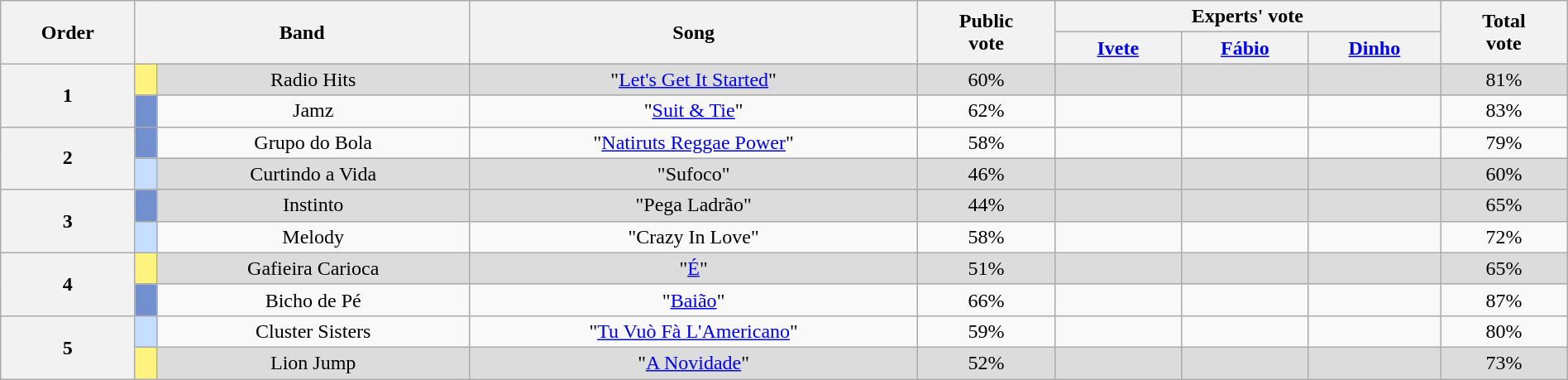<table class="wikitable" style="text-align: center;width:100%;">
<tr>
<th width="010" rowspan=2>Order</th>
<th width="110" colspan=2 rowspan=2>Band</th>
<th width="160" rowspan=2>Song</th>
<th width="040" rowspan=2>Public<br>vote</th>
<th width="120" colspan=3>Experts' vote</th>
<th width="040" rowspan=2>Total<br>vote</th>
</tr>
<tr>
<th width="40"><a href='#'>Ivete</a></th>
<th width="40"><a href='#'>Fábio</a></th>
<th width="40"><a href='#'>Dinho</a></th>
</tr>
<tr>
<th rowspan=2>1</th>
<td bgcolor="FFF380" width="001"></td>
<td bgcolor="DCDCDC" width="109">Radio Hits</td>
<td bgcolor="DCDCDC">"<a href='#'>Let's Get It Started</a>"</td>
<td bgcolor="DCDCDC">60%</td>
<td bgcolor="DCDCDC"></td>
<td bgcolor="DCDCDC"></td>
<td bgcolor="DCDCDC"></td>
<td bgcolor="DCDCDC">81%</td>
</tr>
<tr>
<td bgcolor="728FCE"></td>
<td>Jamz</td>
<td>"<a href='#'>Suit & Tie</a>"</td>
<td>62%</td>
<td></td>
<td></td>
<td></td>
<td>83%</td>
</tr>
<tr>
<th rowspan=2>2</th>
<td bgcolor="728FCE"></td>
<td>Grupo do Bola</td>
<td>"<a href='#'>Natiruts Reggae Power</a>"</td>
<td>58%</td>
<td></td>
<td></td>
<td></td>
<td>79%</td>
</tr>
<tr>
<td bgcolor="C6DEFF"></td>
<td bgcolor="DCDCDC">Curtindo a Vida</td>
<td bgcolor="DCDCDC">"Sufoco"</td>
<td bgcolor="DCDCDC">46%</td>
<td bgcolor="DCDCDC"></td>
<td bgcolor="DCDCDC"></td>
<td bgcolor="DCDCDC"></td>
<td bgcolor="DCDCDC">60%</td>
</tr>
<tr>
<th rowspan=2>3</th>
<td bgcolor="728FCE"></td>
<td bgcolor="DCDCDC">Instinto</td>
<td bgcolor="DCDCDC">"Pega Ladrão"</td>
<td bgcolor="DCDCDC">44%</td>
<td bgcolor="DCDCDC"></td>
<td bgcolor="DCDCDC"></td>
<td bgcolor="DCDCDC"></td>
<td bgcolor="DCDCDC">65%</td>
</tr>
<tr>
<td bgcolor="C6DEFF"></td>
<td>Melody</td>
<td>"Crazy In Love"</td>
<td>58%</td>
<td></td>
<td></td>
<td></td>
<td>72%</td>
</tr>
<tr>
<th rowspan=2>4</th>
<td bgcolor="FFF380"></td>
<td bgcolor="DCDCDC">Gafieira Carioca</td>
<td bgcolor="DCDCDC">"<a href='#'>É</a>"</td>
<td bgcolor="DCDCDC">51%</td>
<td bgcolor="DCDCDC"></td>
<td bgcolor="DCDCDC"></td>
<td bgcolor="DCDCDC"></td>
<td bgcolor="DCDCDC">65%</td>
</tr>
<tr>
<td bgcolor="728FCE"></td>
<td>Bicho de Pé</td>
<td>"<a href='#'>Baião</a>"</td>
<td>66%</td>
<td></td>
<td></td>
<td></td>
<td>87%</td>
</tr>
<tr>
<th rowspan=2>5</th>
<td bgcolor="C6DEFF"></td>
<td>Cluster Sisters</td>
<td>"<a href='#'>Tu Vuò Fà L'Americano</a>"</td>
<td>59%</td>
<td></td>
<td></td>
<td></td>
<td>80%</td>
</tr>
<tr>
<td bgcolor="FFF380"></td>
<td bgcolor="DCDCDC">Lion Jump</td>
<td bgcolor="DCDCDC">"<a href='#'>A Novidade</a>"</td>
<td bgcolor="DCDCDC">52%</td>
<td bgcolor="DCDCDC"></td>
<td bgcolor="DCDCDC"></td>
<td bgcolor="DCDCDC"></td>
<td bgcolor="DCDCDC">73%</td>
</tr>
</table>
